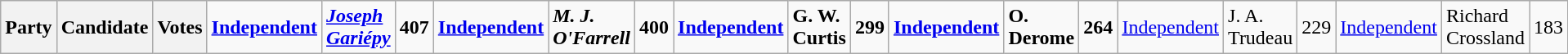<table class="wikitable">
<tr>
<th colspan="2">Party</th>
<th>Candidate</th>
<th>Votes<br></th>
<td><strong><a href='#'>Independent</a></strong></td>
<td><strong><em><a href='#'>Joseph Gariépy</a></em></strong></td>
<td align="right"><strong>407</strong><br></td>
<td><strong><a href='#'>Independent</a></strong></td>
<td><strong><em>M. J. O'Farrell</em></strong></td>
<td align="right"><strong>400</strong><br></td>
<td><strong><a href='#'>Independent</a></strong></td>
<td><strong>G. W. Curtis</strong></td>
<td align="right"><strong>299</strong><br></td>
<td><strong><a href='#'>Independent</a></strong></td>
<td><strong>O. Derome</strong></td>
<td align="right"><strong>264</strong><br></td>
<td><a href='#'>Independent</a></td>
<td>J. A. Trudeau</td>
<td align="right">229<br></td>
<td><a href='#'>Independent</a></td>
<td>Richard Crossland</td>
<td align="right">183</td>
</tr>
</table>
